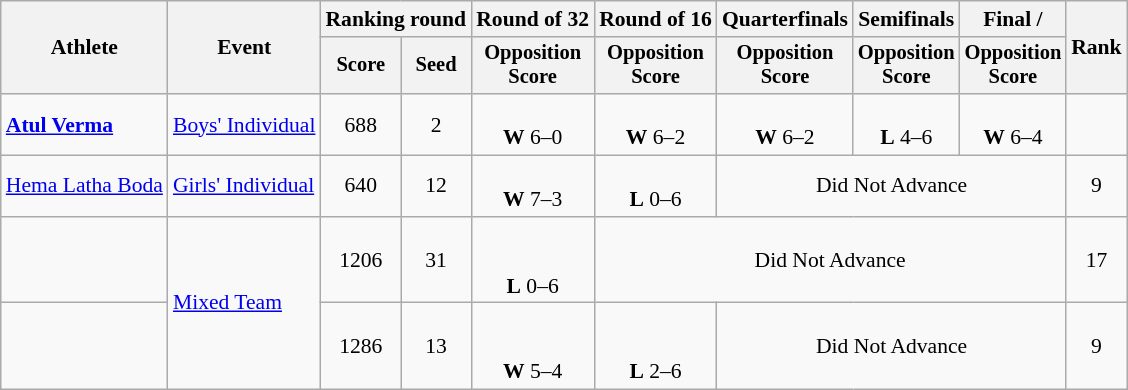<table class="wikitable" style="font-size:90%;">
<tr>
<th rowspan="2">Athlete</th>
<th rowspan="2">Event</th>
<th colspan="2">Ranking round</th>
<th>Round of 32</th>
<th>Round of 16</th>
<th>Quarterfinals</th>
<th>Semifinals</th>
<th>Final / </th>
<th rowspan=2>Rank</th>
</tr>
<tr style="font-size:95%">
<th>Score</th>
<th>Seed</th>
<th>Opposition<br>Score</th>
<th>Opposition<br>Score</th>
<th>Opposition<br>Score</th>
<th>Opposition<br>Score</th>
<th>Opposition<br>Score</th>
</tr>
<tr align=center>
<td align=left><strong><a href='#'>Atul Verma</a></strong></td>
<td align=left><a href='#'>Boys' Individual</a></td>
<td>688</td>
<td>2</td>
<td><br><strong>W</strong> 6–0</td>
<td><br><strong>W</strong> 6–2</td>
<td><br><strong>W</strong> 6–2</td>
<td><br><strong>L</strong> 4–6</td>
<td><br><strong>W</strong> 6–4</td>
<td></td>
</tr>
<tr align=center>
<td align=left><a href='#'>Hema Latha Boda</a></td>
<td align=left><a href='#'>Girls' Individual</a></td>
<td>640</td>
<td>12</td>
<td><br><strong>W</strong> 7–3</td>
<td><br><strong>L</strong> 0–6</td>
<td colspan=3>Did Not Advance</td>
<td>9</td>
</tr>
<tr align=center>
<td align=left><br></td>
<td align=left rowspan=2><a href='#'>Mixed Team</a></td>
<td>1206</td>
<td>31</td>
<td><br><br><strong>L</strong> 0–6</td>
<td colspan=4>Did Not Advance</td>
<td>17</td>
</tr>
<tr align=center>
<td align=left><br></td>
<td>1286</td>
<td>13</td>
<td><br><br><strong>W</strong> 5–4</td>
<td><br><br><strong>L</strong> 2–6</td>
<td colspan=3>Did Not Advance</td>
<td>9</td>
</tr>
</table>
